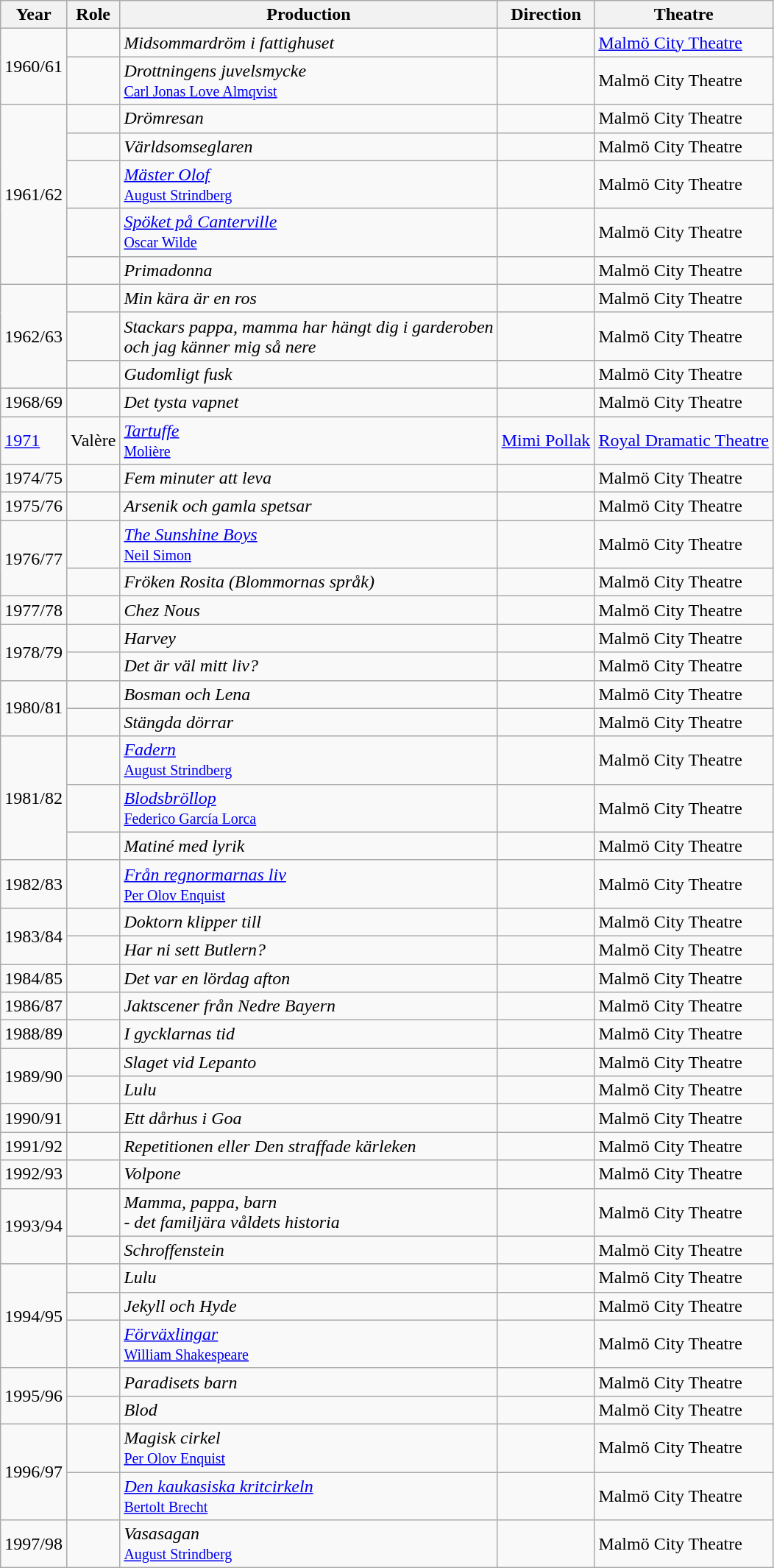<table class=wikitable>
<tr>
<th>Year</th>
<th>Role</th>
<th>Production</th>
<th>Direction</th>
<th>Theatre</th>
</tr>
<tr>
<td rowspan=2>1960/61</td>
<td></td>
<td><em>Midsommardröm i fattighuset</em><br></td>
<td></td>
<td><a href='#'>Malmö City Theatre</a></td>
</tr>
<tr>
<td></td>
<td><em>Drottningens juvelsmycke</em><br><small><a href='#'>Carl Jonas Love Almqvist</a></small></td>
<td></td>
<td>Malmö City Theatre</td>
</tr>
<tr>
<td rowspan=5>1961/62</td>
<td></td>
<td><em>Drömresan</em><br></td>
<td></td>
<td>Malmö City Theatre</td>
</tr>
<tr>
<td></td>
<td><em>Världsomseglaren</em><br></td>
<td></td>
<td>Malmö City Theatre</td>
</tr>
<tr>
<td></td>
<td><em><a href='#'>Mäster Olof</a></em><br><small><a href='#'>August Strindberg</a></small></td>
<td></td>
<td>Malmö City Theatre</td>
</tr>
<tr>
<td></td>
<td><em><a href='#'>Spöket på Canterville</a></em><br><small><a href='#'>Oscar Wilde</a></small></td>
<td></td>
<td>Malmö City Theatre</td>
</tr>
<tr>
<td></td>
<td><em>Primadonna</em><br></td>
<td></td>
<td>Malmö City Theatre</td>
</tr>
<tr>
<td rowspan=3>1962/63</td>
<td></td>
<td><em>Min kära är en ros</em><br></td>
<td></td>
<td>Malmö City Theatre</td>
</tr>
<tr>
<td></td>
<td><em>Stackars pappa, mamma har hängt dig i garderoben <br>och jag känner mig så nere</em><br></td>
<td></td>
<td>Malmö City Theatre</td>
</tr>
<tr>
<td></td>
<td><em>Gudomligt fusk</em><br></td>
<td></td>
<td>Malmö City Theatre</td>
</tr>
<tr>
<td>1968/69</td>
<td></td>
<td><em>Det tysta vapnet</em><br></td>
<td></td>
<td>Malmö City Theatre</td>
</tr>
<tr>
<td><a href='#'>1971</a></td>
<td>Valère</td>
<td><em><a href='#'>Tartuffe</a></em> <br><small><a href='#'>Molière</a></small></td>
<td><a href='#'>Mimi Pollak</a></td>
<td><a href='#'>Royal Dramatic Theatre</a></td>
</tr>
<tr>
<td>1974/75</td>
<td></td>
<td><em>Fem minuter att leva</em><br></td>
<td></td>
<td>Malmö City Theatre</td>
</tr>
<tr>
<td>1975/76</td>
<td></td>
<td><em>Arsenik och gamla spetsar</em><br></td>
<td></td>
<td>Malmö City Theatre</td>
</tr>
<tr>
<td rowspan=2>1976/77</td>
<td></td>
<td><em><a href='#'>The Sunshine Boys</a></em><br><small><a href='#'>Neil Simon</a></small></td>
<td></td>
<td>Malmö City Theatre</td>
</tr>
<tr>
<td></td>
<td><em>Fröken Rosita (Blommornas språk)</em><br></td>
<td></td>
<td>Malmö City Theatre</td>
</tr>
<tr>
<td>1977/78</td>
<td></td>
<td><em>Chez Nous</em><br></td>
<td></td>
<td>Malmö City Theatre</td>
</tr>
<tr>
<td rowspan=2>1978/79</td>
<td></td>
<td><em>Harvey</em><br></td>
<td></td>
<td>Malmö City Theatre</td>
</tr>
<tr>
<td></td>
<td><em>Det är väl mitt liv?</em><br></td>
<td></td>
<td>Malmö City Theatre</td>
</tr>
<tr>
<td rowspan=2>1980/81</td>
<td></td>
<td><em>Bosman och Lena</em><br></td>
<td></td>
<td>Malmö City Theatre</td>
</tr>
<tr>
<td></td>
<td><em>Stängda dörrar</em><br></td>
<td></td>
<td>Malmö City Theatre</td>
</tr>
<tr>
<td rowspan=3>1981/82</td>
<td></td>
<td><em><a href='#'>Fadern</a></em><br><small><a href='#'>August Strindberg</a></small></td>
<td></td>
<td>Malmö City Theatre</td>
</tr>
<tr>
<td></td>
<td><em><a href='#'>Blodsbröllop</a></em><br><small><a href='#'>Federico García Lorca</a></small></td>
<td></td>
<td>Malmö City Theatre</td>
</tr>
<tr>
<td></td>
<td><em>Matiné med lyrik</em><br></td>
<td></td>
<td>Malmö City Theatre</td>
</tr>
<tr>
<td>1982/83</td>
<td></td>
<td><em><a href='#'>Från regnormarnas liv</a></em> <br><small><a href='#'>Per Olov Enquist</a></small></td>
<td></td>
<td>Malmö City Theatre</td>
</tr>
<tr>
<td rowspan=2>1983/84</td>
<td></td>
<td><em>Doktorn klipper till</em> <br></td>
<td></td>
<td>Malmö City Theatre</td>
</tr>
<tr>
<td></td>
<td><em>Har ni sett Butlern?</em><br></td>
<td></td>
<td>Malmö City Theatre</td>
</tr>
<tr>
<td>1984/85</td>
<td></td>
<td><em>Det var en lördag afton</em><br></td>
<td></td>
<td>Malmö City Theatre</td>
</tr>
<tr>
<td>1986/87</td>
<td></td>
<td><em>Jaktscener från Nedre Bayern</em><br></td>
<td></td>
<td>Malmö City Theatre</td>
</tr>
<tr>
<td>1988/89</td>
<td></td>
<td><em>I gycklarnas tid</em><br></td>
<td></td>
<td>Malmö City Theatre</td>
</tr>
<tr>
<td rowspan=2>1989/90</td>
<td></td>
<td><em>Slaget vid Lepanto</em><br></td>
<td></td>
<td>Malmö City Theatre</td>
</tr>
<tr>
<td></td>
<td><em>Lulu</em> <br></td>
<td></td>
<td>Malmö City Theatre</td>
</tr>
<tr>
<td>1990/91</td>
<td></td>
<td><em>Ett dårhus i Goa</em><br></td>
<td></td>
<td>Malmö City Theatre</td>
</tr>
<tr>
<td>1991/92</td>
<td></td>
<td><em>Repetitionen eller Den straffade kärleken</em> <br></td>
<td></td>
<td>Malmö City Theatre</td>
</tr>
<tr>
<td>1992/93</td>
<td></td>
<td><em>Volpone</em><br></td>
<td></td>
<td>Malmö City Theatre</td>
</tr>
<tr>
<td rowspan=2>1993/94</td>
<td></td>
<td><em>Mamma, pappa, barn <br>- det familjära våldets historia</em> <br></td>
<td></td>
<td>Malmö City Theatre</td>
</tr>
<tr>
<td></td>
<td><em>Schroffenstein</em> <br></td>
<td></td>
<td>Malmö City Theatre</td>
</tr>
<tr>
<td rowspan=3>1994/95</td>
<td></td>
<td><em>Lulu</em><br></td>
<td></td>
<td>Malmö City Theatre</td>
</tr>
<tr>
<td></td>
<td><em>Jekyll och Hyde</em><br></td>
<td></td>
<td>Malmö City Theatre</td>
</tr>
<tr>
<td></td>
<td><em><a href='#'>Förväxlingar</a></em><br><small><a href='#'>William Shakespeare</a></small></td>
<td></td>
<td>Malmö City Theatre</td>
</tr>
<tr>
<td rowspan=2>1995/96</td>
<td></td>
<td><em>Paradisets barn</em><br></td>
<td></td>
<td>Malmö City Theatre</td>
</tr>
<tr>
<td></td>
<td><em>Blod</em> <br></td>
<td></td>
<td>Malmö City Theatre</td>
</tr>
<tr>
<td rowspan=2>1996/97</td>
<td></td>
<td><em>Magisk cirkel</em><br><small><a href='#'>Per Olov Enquist</a></small></td>
<td></td>
<td>Malmö City Theatre</td>
</tr>
<tr>
<td></td>
<td><em><a href='#'>Den kaukasiska kritcirkeln</a></em><br><small><a href='#'>Bertolt Brecht</a></small></td>
<td></td>
<td>Malmö City Theatre</td>
</tr>
<tr>
<td>1997/98</td>
<td></td>
<td><em> Vasasagan</em><br><small><a href='#'>August Strindberg</a></small></td>
<td></td>
<td>Malmö City Theatre</td>
</tr>
</table>
